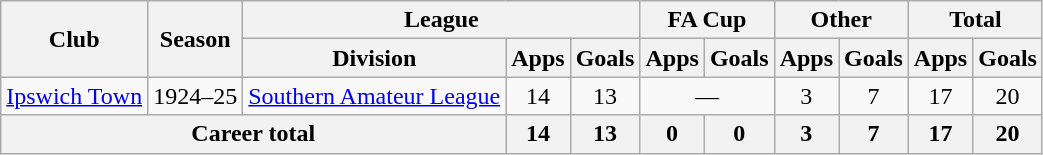<table class="wikitable" style="text-align:center">
<tr>
<th rowspan="2">Club</th>
<th rowspan="2">Season</th>
<th colspan="3">League</th>
<th colspan="2">FA Cup</th>
<th colspan="2">Other</th>
<th colspan="2">Total</th>
</tr>
<tr>
<th>Division</th>
<th>Apps</th>
<th>Goals</th>
<th>Apps</th>
<th>Goals</th>
<th>Apps</th>
<th>Goals</th>
<th>Apps</th>
<th>Goals</th>
</tr>
<tr>
<td><a href='#'>Ipswich Town</a></td>
<td>1924–25</td>
<td><a href='#'>Southern Amateur League</a></td>
<td>14</td>
<td>13</td>
<td colspan="2">―</td>
<td>3</td>
<td>7</td>
<td>17</td>
<td>20</td>
</tr>
<tr>
<th colspan="3">Career total</th>
<th>14</th>
<th>13</th>
<th>0</th>
<th>0</th>
<th>3</th>
<th>7</th>
<th>17</th>
<th>20</th>
</tr>
</table>
